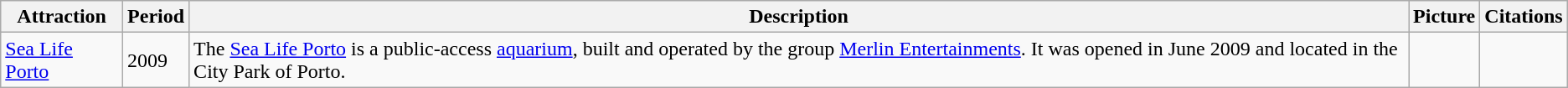<table class="wikitable">
<tr>
<th>Attraction</th>
<th>Period</th>
<th>Description</th>
<th>Picture</th>
<th>Citations</th>
</tr>
<tr>
<td><a href='#'>Sea Life Porto</a></td>
<td>2009</td>
<td>The <a href='#'>Sea Life Porto</a> is a public-access <a href='#'>aquarium</a>, built and operated by the group <a href='#'>Merlin Entertainments</a>. It was opened in June 2009 and located in the City Park of Porto.</td>
<td></td>
<td></td>
</tr>
</table>
